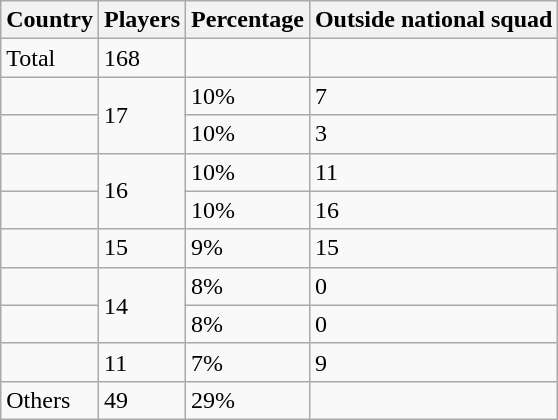<table class="wikitable sortable">
<tr>
<th>Country</th>
<th>Players</th>
<th>Percentage</th>
<th>Outside national squad</th>
</tr>
<tr>
<td>Total</td>
<td>168</td>
<td></td>
<td></td>
</tr>
<tr>
<td></td>
<td rowspan="2">17</td>
<td>10%</td>
<td>7</td>
</tr>
<tr>
<td></td>
<td>10%</td>
<td>3</td>
</tr>
<tr>
<td></td>
<td rowspan="2">16</td>
<td>10%</td>
<td>11</td>
</tr>
<tr>
<td></td>
<td>10%</td>
<td>16</td>
</tr>
<tr>
<td></td>
<td>15</td>
<td>9%</td>
<td>15</td>
</tr>
<tr>
<td></td>
<td rowspan="2">14</td>
<td>8%</td>
<td>0</td>
</tr>
<tr>
<td></td>
<td>8%</td>
<td>0</td>
</tr>
<tr>
<td></td>
<td>11</td>
<td>7%</td>
<td>9</td>
</tr>
<tr>
<td>Others</td>
<td>49</td>
<td>29%</td>
<td></td>
</tr>
</table>
